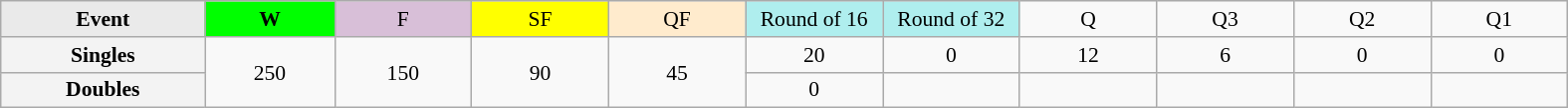<table class=wikitable style=font-size:90%;text-align:center>
<tr>
<td style="width:130px; background:#eaeaea;"><strong>Event</strong></td>
<td style="width:80px; background:lime;"><strong>W</strong></td>
<td style="width:85px; background:thistle;">F</td>
<td style="width:85px; background:#ff0;">SF</td>
<td style="width:85px; background:#ffebcd;">QF</td>
<td style="width:85px; background:#afeeee;">Round of 16</td>
<td style="width:85px; background:#afeeee;">Round of 32</td>
<td width=85>Q</td>
<td width=85>Q3</td>
<td width=85>Q2</td>
<td width=85>Q1</td>
</tr>
<tr>
<th style="background:#f3f3f3;">Singles</th>
<td rowspan=2>250</td>
<td rowspan=2>150</td>
<td rowspan=2>90</td>
<td rowspan=2>45</td>
<td>20</td>
<td>0</td>
<td>12</td>
<td>6</td>
<td>0</td>
<td>0</td>
</tr>
<tr>
<th style="background:#f3f3f3;">Doubles</th>
<td>0</td>
<td></td>
<td></td>
<td></td>
<td></td>
<td></td>
</tr>
</table>
